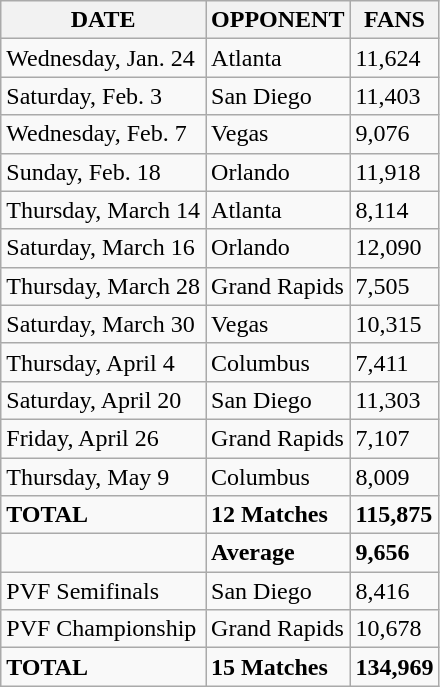<table class="wikitable">
<tr>
<th>DATE</th>
<th>OPPONENT</th>
<th>FANS</th>
</tr>
<tr>
<td>Wednesday, Jan. 24</td>
<td>Atlanta</td>
<td>11,624</td>
</tr>
<tr>
<td>Saturday, Feb. 3</td>
<td>San Diego</td>
<td>11,403</td>
</tr>
<tr>
<td>Wednesday, Feb. 7</td>
<td>Vegas</td>
<td>9,076</td>
</tr>
<tr>
<td>Sunday, Feb. 18</td>
<td>Orlando</td>
<td>11,918</td>
</tr>
<tr>
<td>Thursday, March 14</td>
<td>Atlanta</td>
<td>8,114</td>
</tr>
<tr>
<td>Saturday, March 16</td>
<td>Orlando</td>
<td>12,090</td>
</tr>
<tr>
<td>Thursday, March 28</td>
<td>Grand Rapids</td>
<td>7,505</td>
</tr>
<tr>
<td>Saturday, March 30</td>
<td>Vegas</td>
<td>10,315</td>
</tr>
<tr>
<td>Thursday, April 4</td>
<td>Columbus</td>
<td>7,411</td>
</tr>
<tr>
<td>Saturday, April 20</td>
<td>San Diego</td>
<td>11,303</td>
</tr>
<tr>
<td>Friday, April 26</td>
<td>Grand Rapids</td>
<td>7,107</td>
</tr>
<tr>
<td>Thursday, May 9</td>
<td>Columbus</td>
<td>8,009</td>
</tr>
<tr>
<td><strong>TOTAL</strong></td>
<td><strong>12 Matches</strong></td>
<td><strong>115,875</strong></td>
</tr>
<tr>
<td></td>
<td><strong>Average</strong></td>
<td><strong>9,656</strong></td>
</tr>
<tr>
<td>PVF Semifinals</td>
<td>San Diego</td>
<td>8,416</td>
</tr>
<tr>
<td>PVF Championship</td>
<td>Grand Rapids</td>
<td>10,678</td>
</tr>
<tr>
<td><strong>TOTAL</strong></td>
<td><strong>15 Matches</strong></td>
<td><strong>134,969</strong></td>
</tr>
</table>
